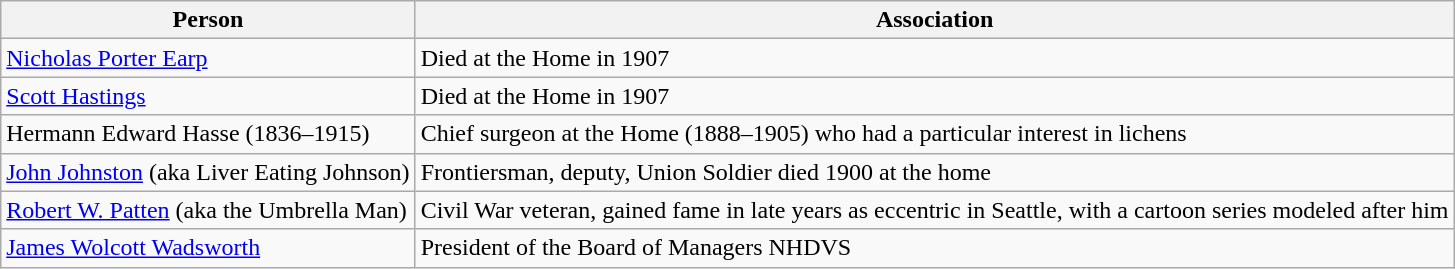<table class="wikitable">
<tr>
<th>Person</th>
<th>Association</th>
</tr>
<tr>
<td><a href='#'>Nicholas Porter Earp</a></td>
<td>Died at the Home in 1907</td>
</tr>
<tr>
<td><a href='#'>Scott Hastings</a></td>
<td>Died at the Home in 1907</td>
</tr>
<tr>
<td>Hermann Edward Hasse (1836–1915)</td>
<td>Chief surgeon at the Home (1888–1905) who had a particular interest in lichens</td>
</tr>
<tr>
<td><a href='#'>John Johnston</a> (aka Liver Eating Johnson)</td>
<td>Frontiersman, deputy, Union Soldier died 1900 at the home</td>
</tr>
<tr>
<td><a href='#'>Robert W. Patten</a> (aka the Umbrella Man)</td>
<td>Civil War veteran, gained fame in late years as eccentric in Seattle, with a cartoon series modeled after him</td>
</tr>
<tr>
<td><a href='#'>James Wolcott Wadsworth</a></td>
<td>President of the Board of Managers NHDVS</td>
</tr>
</table>
